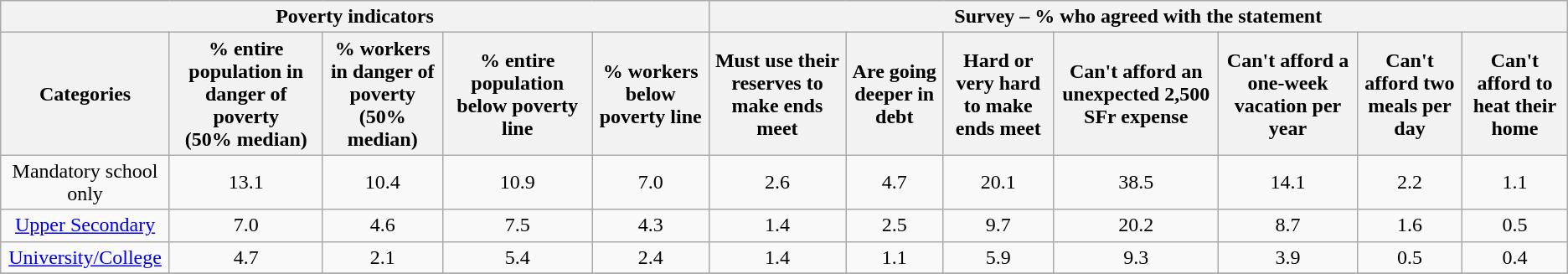<table class="wikitable sortable collapsible collapsed" style="text-align: center;">
<tr>
<th Colspan="5">Poverty indicators</th>
<th colspan="7">Survey – % who agreed with the statement</th>
</tr>
<tr>
<th>Categories</th>
<th>% entire population in danger of poverty<br>(50% median)</th>
<th>% workers in danger of poverty<br>(50% median)</th>
<th>% entire population below poverty line</th>
<th>% workers below poverty line</th>
<th>Must use their reserves to make ends meet</th>
<th>Are going deeper in debt</th>
<th>Hard or very hard to make ends meet</th>
<th>Can't afford an unexpected 2,500 SFr expense</th>
<th>Can't afford a one-week vacation per year</th>
<th>Can't afford two meals per day</th>
<th>Can't afford to heat their home</th>
</tr>
<tr>
<td>Mandatory school only</td>
<td>13.1</td>
<td>10.4</td>
<td>10.9</td>
<td>7.0</td>
<td>2.6</td>
<td>4.7</td>
<td>20.1</td>
<td>38.5</td>
<td>14.1</td>
<td>2.2</td>
<td>1.1</td>
</tr>
<tr fff>
<td><a href='#'>Upper Secondary</a></td>
<td>7.0</td>
<td>4.6</td>
<td>7.5</td>
<td>4.3</td>
<td>1.4</td>
<td>2.5</td>
<td>9.7</td>
<td>20.2</td>
<td>8.7</td>
<td>1.6</td>
<td>0.5</td>
</tr>
<tr>
<td><a href='#'>University/College</a></td>
<td>4.7</td>
<td>2.1</td>
<td>5.4</td>
<td>2.4</td>
<td>1.4</td>
<td>1.1</td>
<td>5.9</td>
<td>9.3</td>
<td>3.9</td>
<td>0.5</td>
<td>0.4</td>
</tr>
<tr>
</tr>
</table>
